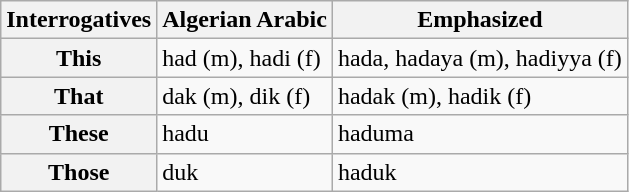<table class="wikitable">
<tr>
<th>Interrogatives</th>
<th>Algerian Arabic</th>
<th>Emphasized</th>
</tr>
<tr>
<th>This</th>
<td>had (m), hadi (f)</td>
<td>hada, hadaya  (m), hadiyya (f)</td>
</tr>
<tr>
<th>That</th>
<td>dak (m), dik (f)</td>
<td>hadak (m), hadik (f)</td>
</tr>
<tr>
<th>These</th>
<td>hadu</td>
<td>haduma</td>
</tr>
<tr>
<th>Those</th>
<td>duk</td>
<td>haduk</td>
</tr>
</table>
